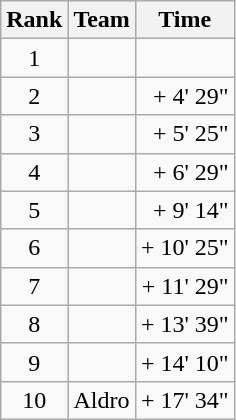<table class="wikitable">
<tr>
<th scope="col">Rank</th>
<th scope="col">Team</th>
<th scope="col">Time</th>
</tr>
<tr>
<td style="text-align:center;">1</td>
<td></td>
<td></td>
</tr>
<tr>
<td style="text-align:center;">2</td>
<td></td>
<td style="text-align:right;">+ 4' 29"</td>
</tr>
<tr>
<td style="text-align:center;">3</td>
<td></td>
<td style="text-align:right;">+ 5' 25"</td>
</tr>
<tr>
<td style="text-align:center;">4</td>
<td></td>
<td style="text-align:right;">+ 6' 29"</td>
</tr>
<tr>
<td style="text-align:center;">5</td>
<td></td>
<td style="text-align:right;">+ 9' 14"</td>
</tr>
<tr>
<td style="text-align:center;">6</td>
<td></td>
<td style="text-align:right;">+ 10' 25"</td>
</tr>
<tr>
<td style="text-align:center;">7</td>
<td></td>
<td style="text-align:right;">+ 11' 29"</td>
</tr>
<tr>
<td style="text-align:center;">8</td>
<td></td>
<td style="text-align:right;">+ 13' 39"</td>
</tr>
<tr>
<td style="text-align:center;">9</td>
<td></td>
<td style="text-align:right;">+ 14' 10"</td>
</tr>
<tr>
<td style="text-align:center;">10</td>
<td>Aldro</td>
<td style="text-align:right;">+ 17' 34"</td>
</tr>
</table>
